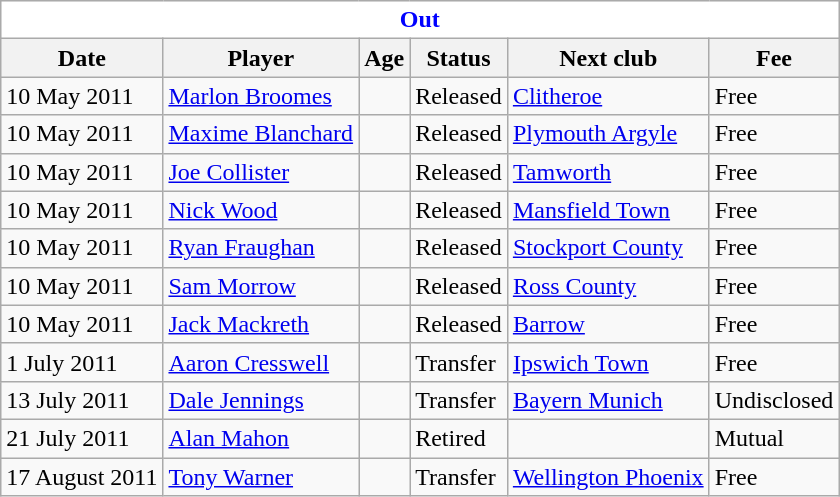<table class="wikitable">
<tr>
<th colspan="6" style="background:white; color:blue; ">Out</th>
</tr>
<tr>
<th>Date</th>
<th>Player</th>
<th>Age</th>
<th>Status</th>
<th>Next club</th>
<th>Fee</th>
</tr>
<tr>
<td>10 May 2011</td>
<td> <a href='#'>Marlon Broomes</a></td>
<td></td>
<td>Released</td>
<td><a href='#'>Clitheroe</a></td>
<td>Free</td>
</tr>
<tr>
<td>10 May 2011</td>
<td> <a href='#'>Maxime Blanchard</a></td>
<td></td>
<td>Released</td>
<td><a href='#'>Plymouth Argyle</a></td>
<td>Free</td>
</tr>
<tr>
<td>10 May 2011</td>
<td> <a href='#'>Joe Collister</a></td>
<td></td>
<td>Released</td>
<td><a href='#'>Tamworth</a></td>
<td>Free</td>
</tr>
<tr>
<td>10 May 2011</td>
<td> <a href='#'>Nick Wood</a></td>
<td></td>
<td>Released</td>
<td><a href='#'>Mansfield Town</a></td>
<td>Free</td>
</tr>
<tr>
<td>10 May 2011</td>
<td> <a href='#'>Ryan Fraughan</a></td>
<td></td>
<td>Released</td>
<td><a href='#'>Stockport County</a></td>
<td>Free</td>
</tr>
<tr>
<td>10 May 2011</td>
<td> <a href='#'>Sam Morrow</a></td>
<td></td>
<td>Released</td>
<td><a href='#'>Ross County</a></td>
<td>Free</td>
</tr>
<tr>
<td>10 May 2011</td>
<td> <a href='#'>Jack Mackreth</a></td>
<td></td>
<td>Released</td>
<td><a href='#'>Barrow</a></td>
<td>Free</td>
</tr>
<tr>
<td>1 July 2011</td>
<td> <a href='#'>Aaron Cresswell</a></td>
<td></td>
<td>Transfer</td>
<td><a href='#'>Ipswich Town</a></td>
<td>Free</td>
</tr>
<tr>
<td>13 July 2011</td>
<td> <a href='#'>Dale Jennings</a></td>
<td></td>
<td>Transfer</td>
<td><a href='#'>Bayern Munich</a></td>
<td>Undisclosed</td>
</tr>
<tr>
<td>21 July 2011</td>
<td> <a href='#'>Alan Mahon</a></td>
<td></td>
<td>Retired</td>
<td></td>
<td>Mutual</td>
</tr>
<tr>
<td>17 August 2011</td>
<td> <a href='#'>Tony Warner</a></td>
<td></td>
<td>Transfer</td>
<td><a href='#'>Wellington Phoenix</a></td>
<td>Free</td>
</tr>
</table>
